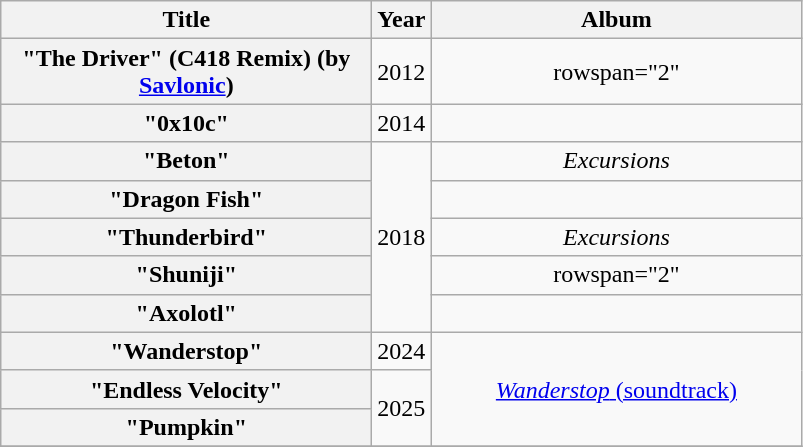<table class="wikitable plainrowheaders" style="text-align:center;">
<tr>
<th rowspan="1" style="width:15em;">Title</th>
<th rowspan="1">Year</th>
<th rowspan="1" style="width:15em;">Album</th>
</tr>
<tr>
<th scope=row>"The Driver" (C418 Remix) (by <a href='#'>Savlonic</a>)</th>
<td rowspan="1">2012</td>
<td>rowspan="2" </td>
</tr>
<tr>
<th scope=row>"0x10c"</th>
<td rowspan="1">2014</td>
</tr>
<tr>
<th scope=row>"Beton"</th>
<td rowspan="5">2018</td>
<td><em>Excursions</em></td>
</tr>
<tr>
<th scope=row>"Dragon Fish"</th>
<td></td>
</tr>
<tr>
<th scope=row>"Thunderbird"</th>
<td><em>Excursions</em></td>
</tr>
<tr>
<th scope=row>"Shuniji"</th>
<td>rowspan="2" </td>
</tr>
<tr>
<th scope=row>"Axolotl"</th>
</tr>
<tr>
<th scope=row>"Wanderstop"</th>
<td>2024</td>
<td rowspan="3"><a href='#'><em>Wanderstop</em> (soundtrack)</a></td>
</tr>
<tr>
<th scope=row>"Endless Velocity"</th>
<td rowspan="2">2025</td>
</tr>
<tr>
<th scope=row>"Pumpkin"</th>
</tr>
<tr>
</tr>
</table>
